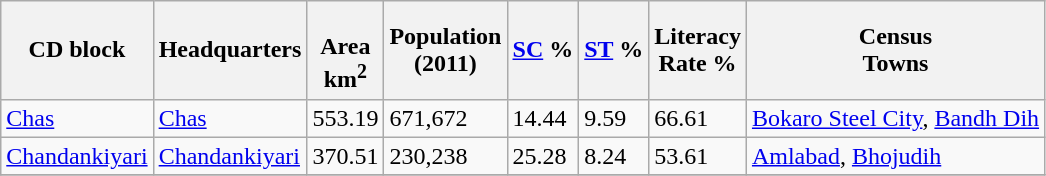<table class="wikitable sortable">
<tr>
<th>CD block</th>
<th>Headquarters</th>
<th><br>Area<br>km<sup>2</sup></th>
<th>Population<br>(2011)</th>
<th><a href='#'>SC</a> %</th>
<th><a href='#'>ST</a> %</th>
<th>Literacy<br> Rate %</th>
<th>Census<br>Towns</th>
</tr>
<tr>
<td><a href='#'>Chas</a></td>
<td><a href='#'>Chas</a></td>
<td>553.19</td>
<td>671,672</td>
<td>14.44</td>
<td>9.59</td>
<td>66.61</td>
<td><a href='#'>Bokaro Steel City</a>, <a href='#'>Bandh Dih</a></td>
</tr>
<tr>
<td><a href='#'>Chandankiyari</a></td>
<td><a href='#'>Chandankiyari</a></td>
<td>370.51</td>
<td>230,238</td>
<td>25.28</td>
<td>8.24</td>
<td>53.61</td>
<td><a href='#'>Amlabad</a>, <a href='#'>Bhojudih</a></td>
</tr>
<tr>
</tr>
</table>
